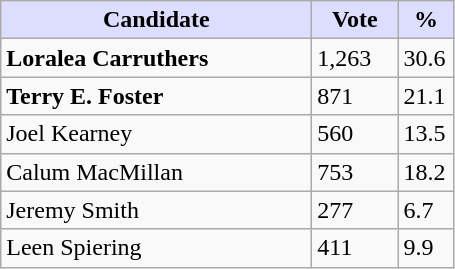<table class="wikitable">
<tr>
<th style="background:#ddf; width:200px;">Candidate</th>
<th style="background:#ddf; width:50px;">Vote</th>
<th style="background:#ddf; width:30px;">%</th>
</tr>
<tr>
<td><strong>Loralea Carruthers</strong></td>
<td>1,263</td>
<td>30.6</td>
</tr>
<tr>
<td><strong>Terry E. Foster</strong></td>
<td>871</td>
<td>21.1</td>
</tr>
<tr>
<td>Joel Kearney</td>
<td>560</td>
<td>13.5</td>
</tr>
<tr>
<td>Calum MacMillan</td>
<td>753</td>
<td>18.2</td>
</tr>
<tr>
<td>Jeremy Smith</td>
<td>277</td>
<td>6.7</td>
</tr>
<tr>
<td>Leen Spiering</td>
<td>411</td>
<td>9.9</td>
</tr>
</table>
